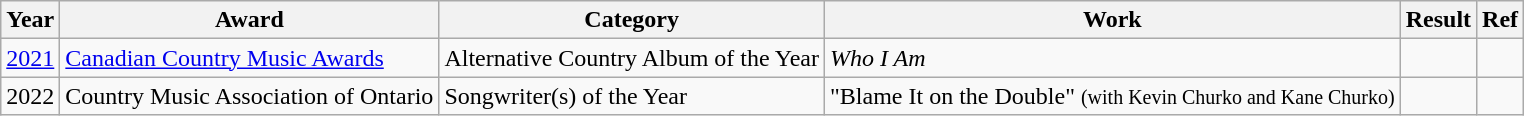<table class="wikitable">
<tr>
<th>Year</th>
<th>Award</th>
<th>Category</th>
<th>Work</th>
<th>Result</th>
<th>Ref</th>
</tr>
<tr>
<td><a href='#'>2021</a></td>
<td><a href='#'>Canadian Country Music Awards</a></td>
<td>Alternative Country Album of the Year</td>
<td><em>Who I Am</em></td>
<td></td>
<td></td>
</tr>
<tr>
<td>2022</td>
<td>Country Music Association of Ontario</td>
<td>Songwriter(s) of the Year</td>
<td>"Blame It on the Double" <small>(with Kevin Churko and Kane Churko)</small></td>
<td></td>
<td></td>
</tr>
</table>
